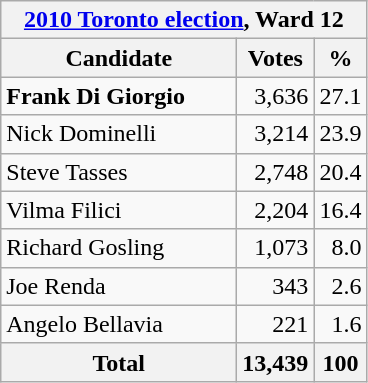<table class="wikitable">
<tr>
<th Colspan="3"><a href='#'>2010 Toronto election</a>, Ward 12</th>
</tr>
<tr>
<th width="150px">Candidate</th>
<th>Votes</th>
<th>%</th>
</tr>
<tr>
<td><strong>Frank Di Giorgio</strong></td>
<td align=right>3,636</td>
<td align=right>27.1</td>
</tr>
<tr>
<td>Nick Dominelli</td>
<td align=right>3,214</td>
<td align=right>23.9</td>
</tr>
<tr>
<td>Steve Tasses</td>
<td align=right>2,748</td>
<td align=right>20.4</td>
</tr>
<tr>
<td>Vilma Filici</td>
<td align=right>2,204</td>
<td align=right>16.4</td>
</tr>
<tr>
<td>Richard Gosling</td>
<td align=right>1,073</td>
<td align=right>8.0</td>
</tr>
<tr>
<td>Joe Renda</td>
<td align=right>343</td>
<td align=right>2.6</td>
</tr>
<tr>
<td>Angelo Bellavia</td>
<td align=right>221</td>
<td align=right>1.6</td>
</tr>
<tr>
<th>Total</th>
<th align=right>13,439</th>
<th align=right>100</th>
</tr>
</table>
